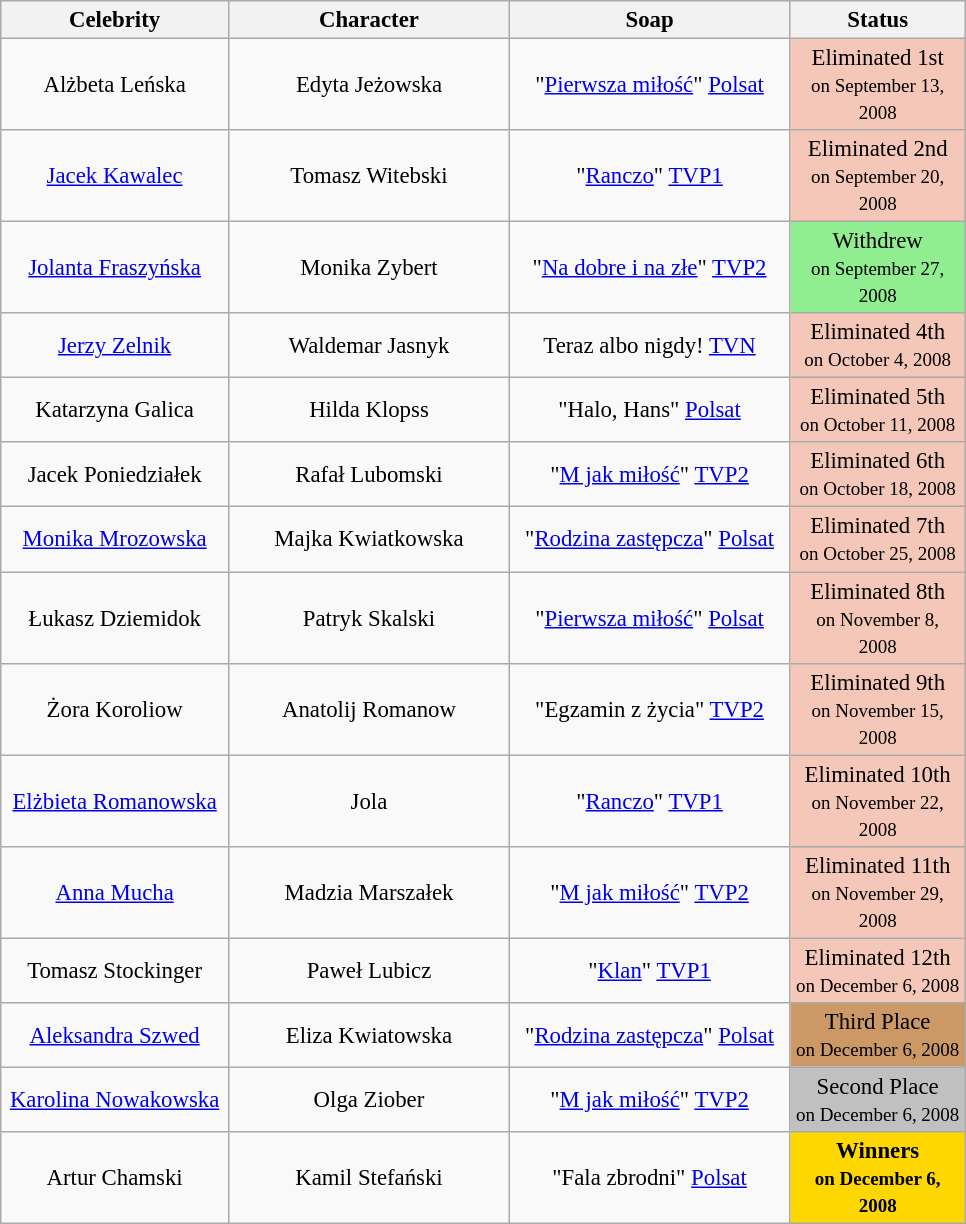<table class="wikitable"  style="margin:auto; text-align:center; font-size:95%;">
<tr>
<th style="width:145px;">Celebrity</th>
<th style="width:180px;">Character</th>
<th style="width:180px;">Soap</th>
<th style="width:110px;">Status</th>
</tr>
<tr>
<td>Alżbeta Leńska</td>
<td>Edyta Jeżowska</td>
<td>"<a href='#'>Pierwsza miłość</a>" <a href='#'>Polsat</a></td>
<td bgcolor="#F4C7B8">Eliminated 1st<br><small>on September 13, 2008</small></td>
</tr>
<tr>
<td><a href='#'>Jacek Kawalec</a></td>
<td>Tomasz Witebski</td>
<td>"<a href='#'>Ranczo</a>" <a href='#'>TVP1</a></td>
<td bgcolor="#F4C7B8">Eliminated 2nd<br><small>on September 20, 2008</small></td>
</tr>
<tr>
<td><a href='#'>Jolanta Fraszyńska</a></td>
<td>Monika Zybert</td>
<td>"<a href='#'>Na dobre i na złe</a>" <a href='#'>TVP2</a></td>
<td bgcolor="lightgreen">Withdrew<br><small>on September 27, 2008</small></td>
</tr>
<tr>
<td><a href='#'>Jerzy Zelnik</a></td>
<td>Waldemar Jasnyk</td>
<td>Teraz albo nigdy! <a href='#'>TVN</a></td>
<td bgcolor="#F4C7B8">Eliminated 4th<br><small>on October 4, 2008</small></td>
</tr>
<tr>
<td>Katarzyna Galica</td>
<td>Hilda Klopss</td>
<td>"Halo, Hans" <a href='#'>Polsat</a></td>
<td bgcolor="#F4C7B8">Eliminated 5th<br><small>on October 11, 2008</small></td>
</tr>
<tr>
<td>Jacek Poniedziałek</td>
<td>Rafał Lubomski</td>
<td>"<a href='#'>M jak miłość</a>" <a href='#'>TVP2</a></td>
<td bgcolor="#F4C7B8">Eliminated 6th<br><small>on October 18, 2008</small></td>
</tr>
<tr>
<td><a href='#'>Monika Mrozowska</a></td>
<td>Majka Kwiatkowska</td>
<td>"<a href='#'>Rodzina zastępcza</a>" <a href='#'>Polsat</a></td>
<td bgcolor="#F4C7B8">Eliminated 7th<br><small>on October 25, 2008</small></td>
</tr>
<tr>
<td>Łukasz Dziemidok</td>
<td>Patryk Skalski</td>
<td>"<a href='#'>Pierwsza miłość</a>" <a href='#'>Polsat</a></td>
<td bgcolor="#F4C7B8">Eliminated 8th<br><small>on November 8, 2008</small></td>
</tr>
<tr>
<td>Żora Koroliow</td>
<td>Anatolij Romanow</td>
<td>"Egzamin z życia" <a href='#'>TVP2</a></td>
<td bgcolor="#F4C7B8">Eliminated 9th<br><small>on November 15, 2008</small></td>
</tr>
<tr>
<td><a href='#'>Elżbieta Romanowska</a></td>
<td>Jola</td>
<td>"<a href='#'>Ranczo</a>" <a href='#'>TVP1</a></td>
<td bgcolor="#F4C7B8">Eliminated 10th<br><small>on November 22, 2008</small></td>
</tr>
<tr>
<td><a href='#'>Anna Mucha</a></td>
<td>Madzia Marszałek</td>
<td>"<a href='#'>M jak miłość</a>" <a href='#'>TVP2</a></td>
<td bgcolor="#F4C7B8">Eliminated 11th<br><small>on November 29, 2008</small></td>
</tr>
<tr>
<td>Tomasz Stockinger</td>
<td>Paweł Lubicz</td>
<td>"<a href='#'>Klan</a>" <a href='#'>TVP1</a></td>
<td bgcolor="#F4C7B8">Eliminated 12th<br><small>on December 6, 2008</small></td>
</tr>
<tr>
<td><a href='#'>Aleksandra Szwed</a></td>
<td>Eliza Kwiatowska</td>
<td>"<a href='#'>Rodzina zastępcza</a>" <a href='#'>Polsat</a></td>
<td bgcolor="#cc9966">Third Place<br><small>on December 6, 2008</small></td>
</tr>
<tr>
<td><a href='#'>Karolina Nowakowska</a></td>
<td>Olga Ziober</td>
<td>"<a href='#'>M jak miłość</a>" <a href='#'>TVP2</a></td>
<td bgcolor="silver">Second Place<br><small>on December 6, 2008</small></td>
</tr>
<tr>
<td>Artur Chamski</td>
<td>Kamil Stefański</td>
<td>"Fala zbrodni" <a href='#'>Polsat</a></td>
<td bgcolor="gold"><strong>Winners<br><small>on December 6, 2008</small></strong></td>
</tr>
</table>
